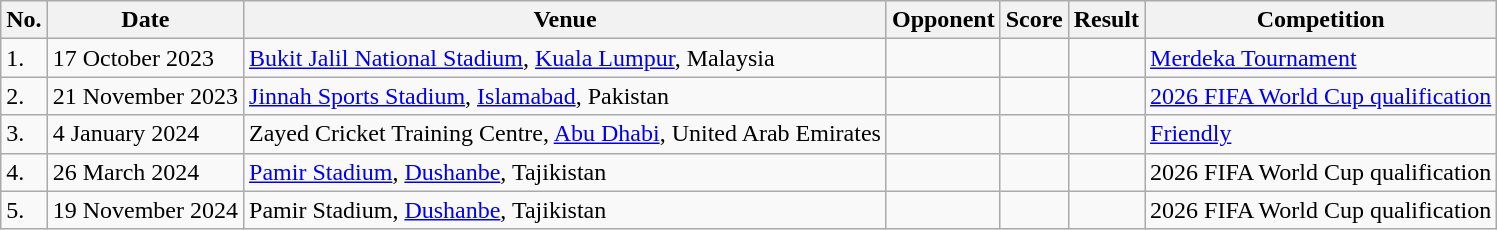<table class="wikitable" style="font-size:100%;">
<tr>
<th>No.</th>
<th>Date</th>
<th>Venue</th>
<th>Opponent</th>
<th>Score</th>
<th>Result</th>
<th>Competition</th>
</tr>
<tr>
<td>1.</td>
<td>17 October 2023</td>
<td><a href='#'>Bukit Jalil National Stadium</a>, <a href='#'>Kuala Lumpur</a>, Malaysia</td>
<td></td>
<td></td>
<td></td>
<td><a href='#'>Merdeka Tournament</a></td>
</tr>
<tr>
<td>2.</td>
<td>21 November 2023</td>
<td><a href='#'>Jinnah Sports Stadium</a>, <a href='#'>Islamabad</a>, Pakistan</td>
<td></td>
<td></td>
<td></td>
<td><a href='#'>2026 FIFA World Cup qualification</a></td>
</tr>
<tr>
<td>3.</td>
<td>4 January 2024</td>
<td>Zayed Cricket Training Centre, <a href='#'>Abu Dhabi</a>, United Arab Emirates</td>
<td></td>
<td></td>
<td></td>
<td><a href='#'>Friendly</a></td>
</tr>
<tr>
<td>4.</td>
<td>26 March 2024</td>
<td><a href='#'>Pamir Stadium</a>, <a href='#'>Dushanbe</a>, Tajikistan</td>
<td></td>
<td></td>
<td></td>
<td>2026 FIFA World Cup qualification</td>
</tr>
<tr>
<td>5.</td>
<td>19 November 2024</td>
<td>Pamir Stadium, <a href='#'>Dushanbe</a>, Tajikistan</td>
<td></td>
<td></td>
<td></td>
<td>2026 FIFA World Cup qualification</td>
</tr>
</table>
